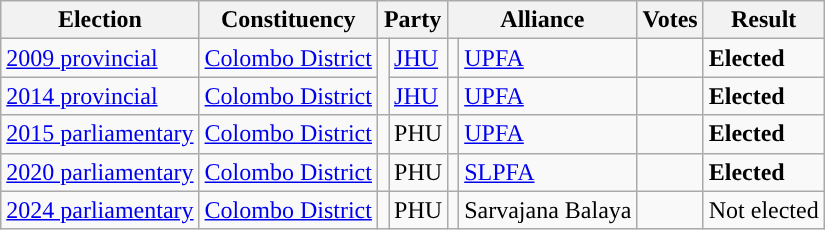<table class="wikitable" style="text-align:left;">
<tr>
<th scope=col>Election</th>
<th scope=col>Constituency</th>
<th scope=col colspan="2">Party</th>
<th scope=col colspan="2">Alliance</th>
<th scope=col>Votes</th>
<th scope=col>Result</th>
</tr>
<tr>
<td><a href='#'>2009 provincial</a></td>
<td><a href='#'>Colombo District</a></td>
<td rowspan="2" style="background:"></td>
<td><a href='#'>JHU</a></td>
<td style="background:"></td>
<td><a href='#'>UPFA</a></td>
<td align=right></td>
<td><strong>Elected</strong></td>
</tr>
<tr>
<td><a href='#'>2014 provincial</a></td>
<td><a href='#'>Colombo District</a></td>
<td><a href='#'>JHU</a></td>
<td style="background:"></td>
<td><a href='#'>UPFA</a></td>
<td align=right></td>
<td><strong>Elected</strong></td>
</tr>
<tr>
<td><a href='#'>2015 parliamentary</a></td>
<td><a href='#'>Colombo District</a></td>
<td></td>
<td>PHU</td>
<td style="background:"></td>
<td><a href='#'>UPFA</a></td>
<td align=right></td>
<td><strong>Elected</strong></td>
</tr>
<tr>
<td><a href='#'>2020 parliamentary</a></td>
<td><a href='#'>Colombo District</a></td>
<td></td>
<td>PHU</td>
<td style="background:"></td>
<td><a href='#'>SLPFA</a></td>
<td align=right></td>
<td><strong>Elected</strong></td>
</tr>
<tr>
<td><a href='#'>2024 parliamentary</a></td>
<td><a href='#'>Colombo District</a></td>
<td></td>
<td>PHU</td>
<td style="background:"></td>
<td>Sarvajana Balaya</td>
<td></td>
<td>Not elected</td>
</tr>
</table>
